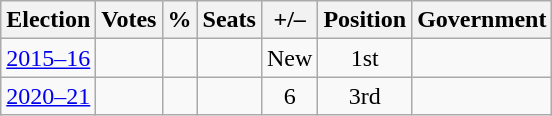<table class=wikitable style=text-align:center>
<tr>
<th>Election</th>
<th>Votes</th>
<th>%</th>
<th>Seats</th>
<th>+/–</th>
<th>Position</th>
<th>Government</th>
</tr>
<tr>
<td><a href='#'>2015–16</a></td>
<td></td>
<td></td>
<td></td>
<td>New</td>
<td>1st</td>
<td></td>
</tr>
<tr>
<td><a href='#'>2020–21</a></td>
<td></td>
<td></td>
<td></td>
<td> 6</td>
<td> 3rd</td>
<td></td>
</tr>
</table>
